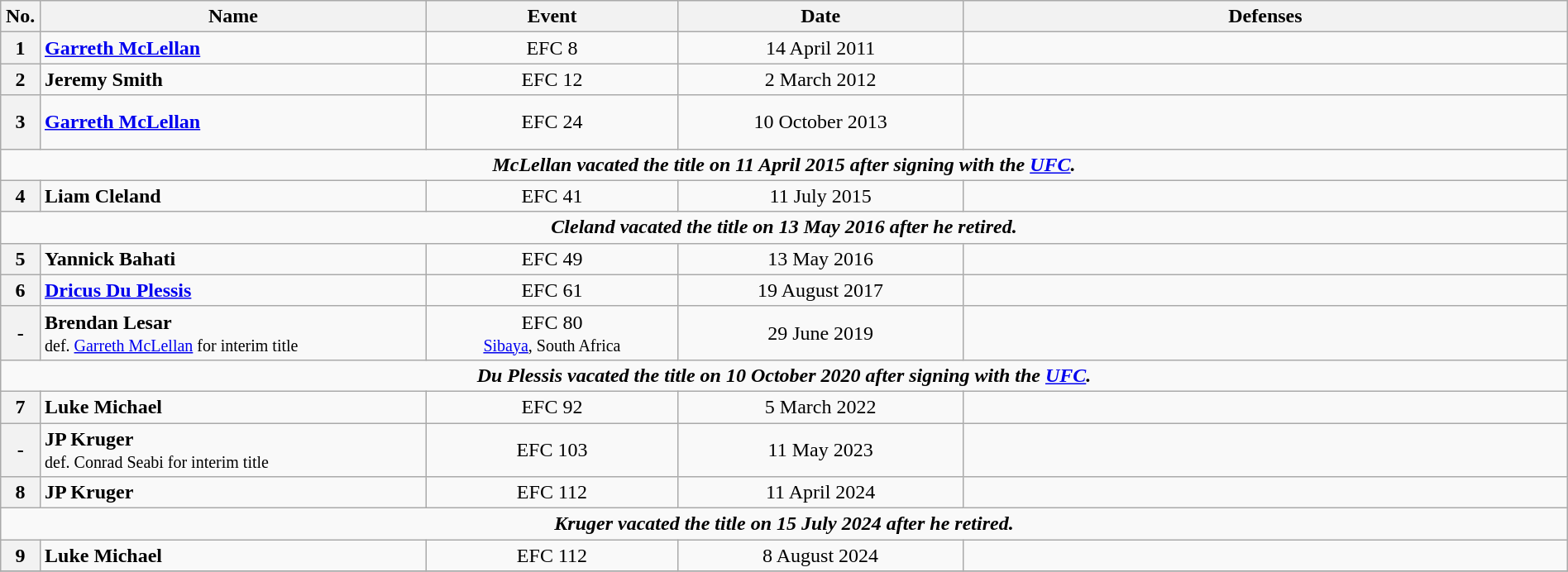<table class="wikitable" width=100%>
<tr>
<th width=1%>No.</th>
<th width=23%>Name</th>
<th width=15%>Event</th>
<th width=17%>Date</th>
<th width=36%>Defenses</th>
</tr>
<tr>
<th>1</th>
<td align=left> <strong><a href='#'>Garreth McLellan</a></strong><br></td>
<td align=center>EFC 8<br></td>
<td align=center>14 April 2011</td>
<td></td>
</tr>
<tr>
<th>2</th>
<td align=left> <strong>Jeremy Smith</strong></td>
<td align=center>EFC 12<br></td>
<td align=center>2 March 2012</td>
<td><br></td>
</tr>
<tr>
<th>3</th>
<td align=left> <strong><a href='#'>Garreth McLellan</a></strong> </td>
<td align=center>EFC 24<br></td>
<td align=center>10 October 2013</td>
<td><br><br>
</td>
</tr>
<tr>
<td align="center" colspan="6"><strong><em>McLellan vacated the title on 11 April 2015 after signing with the <a href='#'>UFC</a>.</em></strong></td>
</tr>
<tr>
<th>4</th>
<td align=left> <strong>Liam Cleland</strong><br></td>
<td align=center>EFC 41<br></td>
<td align=center>11 July 2015</td>
<td></td>
</tr>
<tr>
<td align="center" colspan="6"><strong><em>Cleland vacated the title on 13 May 2016 after he retired.</em></strong></td>
</tr>
<tr>
<th>5</th>
<td align=left> <strong>Yannick Bahati</strong><br></td>
<td align=center>EFC 49<br></td>
<td align=center>13 May 2016</td>
<td><br></td>
</tr>
<tr>
<th>6</th>
<td align=left> <strong><a href='#'>Dricus Du Plessis</a></strong></td>
<td align=center>EFC 61<br></td>
<td align=center>19 August 2017</td>
<td><br></td>
</tr>
<tr>
<th>-</th>
<td align=left> <strong>Brendan Lesar</strong><br><small>def. <a href='#'>Garreth McLellan</a> for interim title</small></td>
<td align=center>EFC 80<br><small><a href='#'>Sibaya</a>, South Africa</small></td>
<td align="center">29 June 2019</td>
<td></td>
</tr>
<tr>
<td align="center" colspan="6"><strong><em>Du Plessis vacated the title on 10 October 2020 after signing with the <a href='#'>UFC</a>.</em></strong></td>
</tr>
<tr>
<th>7</th>
<td align=left> <strong>Luke Michael</strong><br></td>
<td align=center>EFC 92<br></td>
<td align=center>5 March 2022</td>
<td></td>
</tr>
<tr>
<th>-</th>
<td align=left> <strong>JP Kruger</strong> <br><small>def. Conrad Seabi for interim title</small></td>
<td align=center>EFC 103<br></td>
<td align=center>11 May 2023</td>
<td></td>
</tr>
<tr>
<th>8</th>
<td align=left> <strong>JP Kruger</strong></td>
<td align=center>EFC 112<br></td>
<td align=center>11 April 2024</td>
<td></td>
</tr>
<tr>
<td align="center" colspan="6"><strong><em>Kruger vacated the title on 15 July 2024 after he retired.</em></strong></td>
</tr>
<tr>
<th>9</th>
<td align=left> <strong>Luke Michael</strong>  <br></td>
<td align=center>EFC 112<br></td>
<td align=center>8 August 2024</td>
<td></td>
</tr>
<tr>
</tr>
</table>
